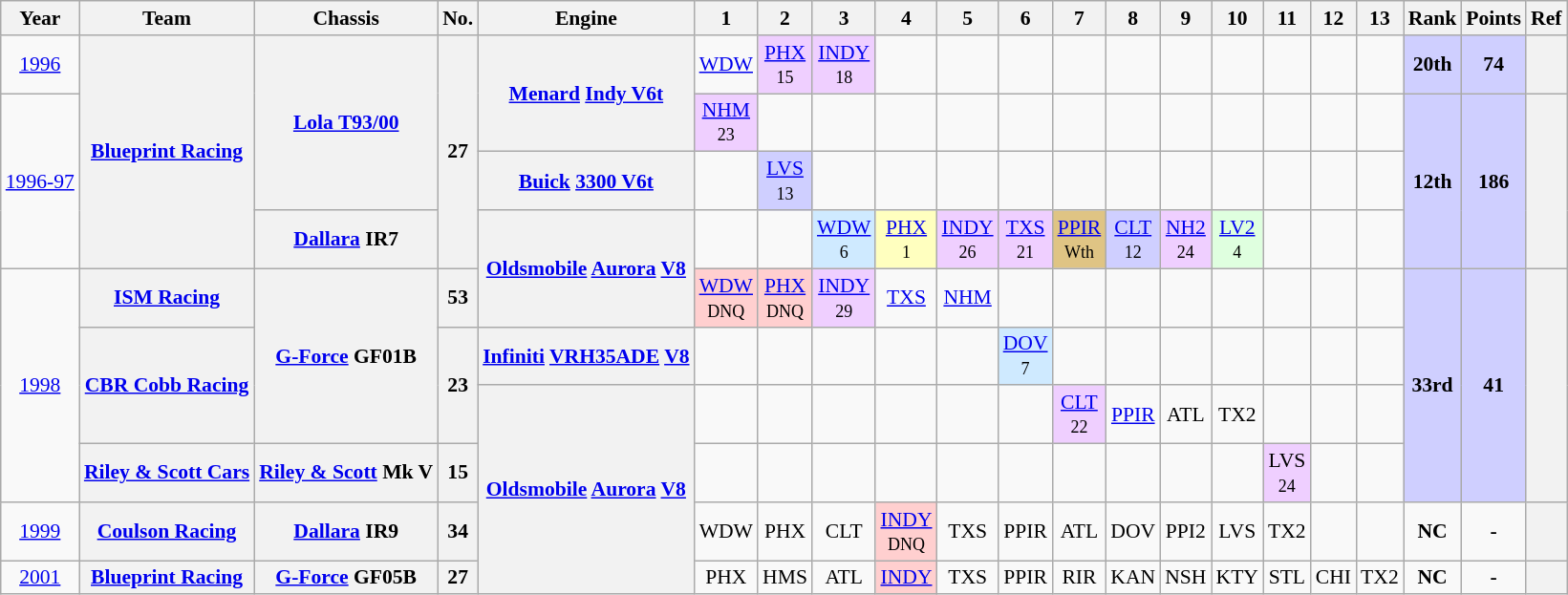<table class="wikitable" style="text-align:center; font-size:90%">
<tr>
<th>Year</th>
<th>Team</th>
<th>Chassis</th>
<th>No.</th>
<th>Engine</th>
<th>1</th>
<th>2</th>
<th>3</th>
<th>4</th>
<th>5</th>
<th>6</th>
<th>7</th>
<th>8</th>
<th>9</th>
<th>10</th>
<th>11</th>
<th>12</th>
<th>13</th>
<th>Rank</th>
<th>Points</th>
<th>Ref</th>
</tr>
<tr>
<td><a href='#'>1996</a></td>
<th rowspan=4><a href='#'>Blueprint Racing</a></th>
<th rowspan=3><a href='#'>Lola T93/00</a></th>
<th rowspan=4>27</th>
<th rowspan=2><a href='#'>Menard</a> <a href='#'>Indy V6</a><a href='#'>t</a></th>
<td><a href='#'>WDW</a><br><small></small></td>
<td style="background:#EFCFFF;"><a href='#'>PHX</a><br><small>15</small></td>
<td style="background:#EFCFFF;"><a href='#'>INDY</a><br><small>18</small></td>
<td></td>
<td></td>
<td></td>
<td></td>
<td></td>
<td></td>
<td></td>
<td></td>
<td></td>
<td></td>
<td style="background:#CFCFFF;"><strong>20th</strong></td>
<td style="background:#CFCFFF;"><strong>74</strong></td>
<th></th>
</tr>
<tr>
<td rowspan=3><a href='#'>1996-97</a></td>
<td style="background:#EFCFFF;"><a href='#'>NHM</a><br><small>23</small></td>
<td></td>
<td></td>
<td></td>
<td></td>
<td></td>
<td></td>
<td></td>
<td></td>
<td></td>
<td></td>
<td></td>
<td></td>
<td rowspan=3 style="background:#CFCFFF;"><strong>12th</strong></td>
<td rowspan=3 style="background:#CFCFFF;"><strong>186</strong></td>
<th rowspan=3></th>
</tr>
<tr>
<th><a href='#'>Buick</a> <a href='#'>3300 V6</a><a href='#'>t</a></th>
<td></td>
<td style="background:#CFCFFF;"><a href='#'>LVS</a><br><small>13</small></td>
<td></td>
<td></td>
<td></td>
<td></td>
<td></td>
<td></td>
<td></td>
<td></td>
<td></td>
<td></td>
<td></td>
</tr>
<tr>
<th><a href='#'>Dallara</a> IR7</th>
<th rowspan=2><a href='#'>Oldsmobile</a> <a href='#'>Aurora</a> <a href='#'>V8</a></th>
<td></td>
<td></td>
<td style="background:#CFEAFF;"><a href='#'>WDW</a><br><small>6</small></td>
<td style="background:#FFFFBF;"><a href='#'>PHX</a><br><small>1</small></td>
<td style="background:#EFCFFF;"><a href='#'>INDY</a><br><small>26</small></td>
<td style="background:#EFCFFF;"><a href='#'>TXS</a><br><small>21</small></td>
<td style="background:#DFC484;"><a href='#'>PPIR</a><br><small>Wth</small></td>
<td style="background:#CFCFFF;"><a href='#'>CLT</a><br><small>12</small></td>
<td style="background:#EFCFFF;"><a href='#'>NH2</a><br><small>24</small></td>
<td style="background:#DFFFDF;"><a href='#'>LV2</a><br><small>4</small></td>
<td></td>
<td></td>
<td></td>
</tr>
<tr>
<td rowspan=4><a href='#'>1998</a></td>
<th><a href='#'>ISM Racing</a></th>
<th rowspan=3><a href='#'>G-Force</a> GF01B</th>
<th>53</th>
<td style="background:#FFCFCF;"><a href='#'>WDW</a><br><small>DNQ</small></td>
<td style="background:#FFCFCF;"><a href='#'>PHX</a><br><small>DNQ</small></td>
<td style="background:#EFCFFF;"><a href='#'>INDY</a><br><small>29</small></td>
<td><a href='#'>TXS</a></td>
<td><a href='#'>NHM</a></td>
<td></td>
<td></td>
<td></td>
<td></td>
<td></td>
<td></td>
<td></td>
<td></td>
<td rowspan=4 style="background:#CFCFFF;"><strong>33rd</strong></td>
<td rowspan=4 style="background:#CFCFFF;"><strong>41</strong></td>
<th rowspan=4></th>
</tr>
<tr>
<th rowspan=2><a href='#'>CBR Cobb Racing</a></th>
<th rowspan=2>23</th>
<th><a href='#'>Infiniti</a> <a href='#'>VRH35ADE</a> <a href='#'>V8</a></th>
<td></td>
<td></td>
<td></td>
<td></td>
<td></td>
<td style="background:#CFEAFF;"><a href='#'>DOV</a><br><small>7</small></td>
<td></td>
<td></td>
<td></td>
<td></td>
<td></td>
<td></td>
<td></td>
</tr>
<tr>
<th rowspan=4><a href='#'>Oldsmobile</a> <a href='#'>Aurora</a> <a href='#'>V8</a></th>
<td></td>
<td></td>
<td></td>
<td></td>
<td></td>
<td></td>
<td style="background:#EFCFFF;"><a href='#'>CLT</a><br><small>22</small></td>
<td><a href='#'>PPIR</a></td>
<td>ATL</td>
<td>TX2</td>
<td></td>
<td></td>
<td></td>
</tr>
<tr>
<th><a href='#'>Riley & Scott Cars</a></th>
<th><a href='#'>Riley & Scott</a> Mk V</th>
<th>15</th>
<td></td>
<td></td>
<td></td>
<td></td>
<td></td>
<td></td>
<td></td>
<td></td>
<td></td>
<td></td>
<td style="background:#EFCFFF;">LVS<br><small>24</small></td>
<td></td>
<td></td>
</tr>
<tr>
<td><a href='#'>1999</a></td>
<th><a href='#'>Coulson Racing</a></th>
<th><a href='#'>Dallara</a> IR9</th>
<th>34</th>
<td>WDW</td>
<td>PHX</td>
<td>CLT</td>
<td style="background:#FFCFCF;"><a href='#'>INDY</a><br><small>DNQ</small></td>
<td>TXS<br><small></small></td>
<td>PPIR<br><small></small></td>
<td>ATL<br><small></small></td>
<td>DOV<br><small></small></td>
<td>PPI2<br><small></small></td>
<td>LVS<br><small></small></td>
<td>TX2<br><small></small></td>
<td></td>
<td></td>
<td><strong>NC</strong></td>
<td><strong>-</strong></td>
<th></th>
</tr>
<tr>
<td><a href='#'>2001</a></td>
<th><a href='#'>Blueprint Racing</a></th>
<th><a href='#'>G-Force</a> GF05B</th>
<th>27</th>
<td>PHX</td>
<td>HMS</td>
<td>ATL</td>
<td style="background:#FFCFCF;"><a href='#'>INDY</a><br></td>
<td>TXS</td>
<td>PPIR</td>
<td>RIR</td>
<td>KAN</td>
<td>NSH</td>
<td>KTY</td>
<td>STL</td>
<td>CHI</td>
<td>TX2</td>
<td><strong>NC</strong></td>
<td><strong>-</strong></td>
<th></th>
</tr>
</table>
